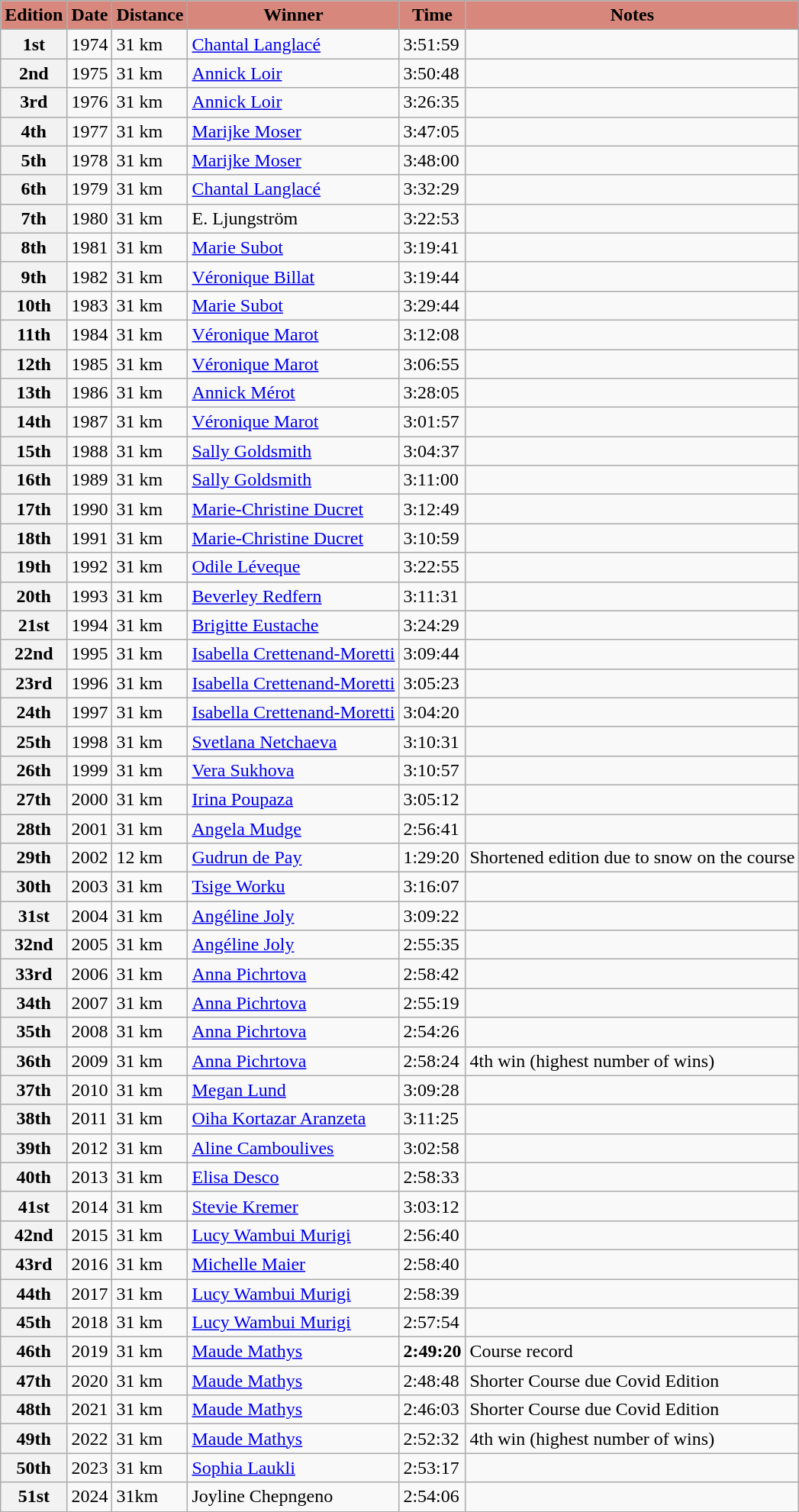<table class="wikitable sortable" width= style="font-size:90%; text-align:center;">
<tr>
<th style="background:#D7877B">Edition</th>
<th style="background:#D7877B">Date</th>
<th style="background:#D7877B">Distance</th>
<th style="background:#D7877B">Winner</th>
<th style="background:#D7877B">Time</th>
<th style="background:#D7877B">Notes</th>
</tr>
<tr>
<th>1st</th>
<td>1974</td>
<td>31 km</td>
<td> <a href='#'>Chantal Langlacé</a></td>
<td>3:51:59</td>
<td></td>
</tr>
<tr>
<th>2nd</th>
<td>1975</td>
<td>31 km</td>
<td> <a href='#'>Annick Loir</a></td>
<td>3:50:48</td>
<td></td>
</tr>
<tr>
<th>3rd</th>
<td>1976</td>
<td>31 km</td>
<td> <a href='#'>Annick Loir</a></td>
<td>3:26:35</td>
<td></td>
</tr>
<tr>
<th>4th</th>
<td>1977</td>
<td>31 km</td>
<td> <a href='#'>Marijke Moser</a></td>
<td>3:47:05</td>
<td></td>
</tr>
<tr>
<th>5th</th>
<td>1978</td>
<td>31 km</td>
<td> <a href='#'>Marijke Moser</a></td>
<td>3:48:00</td>
<td></td>
</tr>
<tr>
<th>6th</th>
<td>1979</td>
<td>31 km</td>
<td> <a href='#'>Chantal Langlacé</a></td>
<td>3:32:29</td>
<td></td>
</tr>
<tr>
<th>7th</th>
<td>1980</td>
<td>31 km</td>
<td> E. Ljungström</td>
<td>3:22:53</td>
<td></td>
</tr>
<tr>
<th>8th</th>
<td>1981</td>
<td>31 km</td>
<td> <a href='#'>Marie Subot</a></td>
<td>3:19:41</td>
<td></td>
</tr>
<tr>
<th>9th</th>
<td>1982</td>
<td>31 km</td>
<td> <a href='#'>Véronique Billat</a></td>
<td>3:19:44</td>
<td></td>
</tr>
<tr>
<th>10th</th>
<td>1983</td>
<td>31 km</td>
<td> <a href='#'>Marie Subot</a></td>
<td>3:29:44</td>
<td></td>
</tr>
<tr>
<th>11th</th>
<td>1984</td>
<td>31 km</td>
<td> <a href='#'>Véronique Marot</a></td>
<td>3:12:08</td>
<td></td>
</tr>
<tr>
<th>12th</th>
<td>1985</td>
<td>31 km</td>
<td> <a href='#'>Véronique Marot</a></td>
<td>3:06:55</td>
<td></td>
</tr>
<tr>
<th>13th</th>
<td>1986</td>
<td>31 km</td>
<td> <a href='#'>Annick Mérot</a></td>
<td>3:28:05</td>
<td></td>
</tr>
<tr>
<th>14th</th>
<td>1987</td>
<td>31 km</td>
<td> <a href='#'>Véronique Marot</a></td>
<td>3:01:57</td>
<td></td>
</tr>
<tr>
<th>15th</th>
<td>1988</td>
<td>31 km</td>
<td> <a href='#'>Sally Goldsmith</a></td>
<td>3:04:37</td>
<td></td>
</tr>
<tr>
<th>16th</th>
<td>1989</td>
<td>31 km</td>
<td> <a href='#'>Sally Goldsmith</a></td>
<td>3:11:00</td>
<td></td>
</tr>
<tr>
<th>17th</th>
<td>1990</td>
<td>31 km</td>
<td> <a href='#'>Marie-Christine Ducret</a></td>
<td>3:12:49</td>
<td></td>
</tr>
<tr>
<th>18th</th>
<td>1991</td>
<td>31 km</td>
<td> <a href='#'>Marie-Christine Ducret</a></td>
<td>3:10:59</td>
<td></td>
</tr>
<tr>
<th>19th</th>
<td>1992</td>
<td>31 km</td>
<td> <a href='#'>Odile Léveque</a></td>
<td>3:22:55</td>
<td></td>
</tr>
<tr>
<th>20th</th>
<td>1993</td>
<td>31 km</td>
<td> <a href='#'>Beverley Redfern</a></td>
<td>3:11:31</td>
<td></td>
</tr>
<tr>
<th>21st</th>
<td>1994</td>
<td>31 km</td>
<td> <a href='#'>Brigitte Eustache</a></td>
<td>3:24:29</td>
<td></td>
</tr>
<tr>
<th>22nd</th>
<td>1995</td>
<td>31 km</td>
<td> <a href='#'>Isabella Crettenand-Moretti</a></td>
<td>3:09:44</td>
<td></td>
</tr>
<tr>
<th>23rd</th>
<td>1996</td>
<td>31 km</td>
<td> <a href='#'>Isabella Crettenand-Moretti</a></td>
<td>3:05:23</td>
<td></td>
</tr>
<tr>
<th>24th</th>
<td>1997</td>
<td>31 km</td>
<td> <a href='#'>Isabella Crettenand-Moretti</a></td>
<td>3:04:20</td>
<td></td>
</tr>
<tr>
<th>25th</th>
<td>1998</td>
<td>31 km</td>
<td> <a href='#'>Svetlana Netchaeva</a></td>
<td>3:10:31</td>
<td></td>
</tr>
<tr>
<th>26th</th>
<td>1999</td>
<td>31 km</td>
<td> <a href='#'>Vera Sukhova</a></td>
<td>3:10:57</td>
<td></td>
</tr>
<tr>
<th>27th</th>
<td>2000</td>
<td>31 km</td>
<td> <a href='#'>Irina Poupaza</a></td>
<td>3:05:12</td>
<td></td>
</tr>
<tr>
<th>28th</th>
<td>2001</td>
<td>31 km</td>
<td> <a href='#'>Angela Mudge</a></td>
<td>2:56:41</td>
<td></td>
</tr>
<tr>
<th>29th</th>
<td>2002</td>
<td>12 km</td>
<td> <a href='#'>Gudrun de Pay</a></td>
<td>1:29:20</td>
<td>Shortened edition due to snow on the course</td>
</tr>
<tr>
<th>30th</th>
<td>2003</td>
<td>31 km</td>
<td> <a href='#'>Tsige Worku</a></td>
<td>3:16:07</td>
<td></td>
</tr>
<tr>
<th>31st</th>
<td>2004</td>
<td>31 km</td>
<td> <a href='#'>Angéline Joly</a></td>
<td>3:09:22</td>
<td></td>
</tr>
<tr>
<th>32nd</th>
<td>2005</td>
<td>31 km</td>
<td> <a href='#'>Angéline Joly</a></td>
<td>2:55:35</td>
<td></td>
</tr>
<tr>
<th>33rd</th>
<td>2006</td>
<td>31 km</td>
<td> <a href='#'>Anna Pichrtova</a></td>
<td>2:58:42</td>
<td></td>
</tr>
<tr>
<th>34th</th>
<td>2007</td>
<td>31 km</td>
<td> <a href='#'>Anna Pichrtova</a></td>
<td>2:55:19</td>
<td></td>
</tr>
<tr>
<th>35th</th>
<td>2008</td>
<td>31 km</td>
<td> <a href='#'>Anna Pichrtova</a></td>
<td>2:54:26</td>
<td></td>
</tr>
<tr>
<th>36th</th>
<td>2009</td>
<td>31 km</td>
<td> <a href='#'>Anna Pichrtova</a></td>
<td>2:58:24</td>
<td>4th win (highest number of wins)</td>
</tr>
<tr>
<th>37th</th>
<td>2010</td>
<td>31 km</td>
<td> <a href='#'>Megan Lund</a></td>
<td>3:09:28</td>
<td></td>
</tr>
<tr>
<th>38th</th>
<td>2011</td>
<td>31 km</td>
<td> <a href='#'>Oiha Kortazar Aranzeta</a></td>
<td>3:11:25</td>
<td></td>
</tr>
<tr>
<th>39th</th>
<td>2012</td>
<td>31 km</td>
<td> <a href='#'>Aline Camboulives</a></td>
<td>3:02:58</td>
<td></td>
</tr>
<tr>
<th>40th</th>
<td>2013</td>
<td>31 km</td>
<td> <a href='#'>Elisa Desco</a></td>
<td>2:58:33</td>
<td></td>
</tr>
<tr>
<th>41st</th>
<td>2014</td>
<td>31 km</td>
<td> <a href='#'>Stevie Kremer</a></td>
<td>3:03:12</td>
<td></td>
</tr>
<tr>
<th>42nd</th>
<td>2015</td>
<td>31 km</td>
<td> <a href='#'>Lucy Wambui Murigi</a></td>
<td>2:56:40</td>
<td></td>
</tr>
<tr>
<th>43rd</th>
<td>2016</td>
<td>31 km</td>
<td> <a href='#'>Michelle Maier</a></td>
<td>2:58:40</td>
<td></td>
</tr>
<tr>
<th>44th</th>
<td>2017</td>
<td>31 km</td>
<td> <a href='#'>Lucy Wambui Murigi</a></td>
<td>2:58:39</td>
<td></td>
</tr>
<tr>
<th>45th</th>
<td>2018</td>
<td>31 km</td>
<td> <a href='#'>Lucy Wambui Murigi</a></td>
<td>2:57:54</td>
<td></td>
</tr>
<tr>
<th>46th</th>
<td>2019</td>
<td>31 km</td>
<td> <a href='#'>Maude Mathys</a></td>
<td><strong>2:49:20</strong></td>
<td>Course record</td>
</tr>
<tr>
<th>47th</th>
<td>2020</td>
<td>31 km</td>
<td> <a href='#'>Maude Mathys</a></td>
<td>2:48:48</td>
<td>Shorter Course due Covid Edition</td>
</tr>
<tr>
<th>48th</th>
<td>2021</td>
<td>31 km</td>
<td> <a href='#'>Maude Mathys</a></td>
<td>2:46:03</td>
<td>Shorter Course due Covid Edition</td>
</tr>
<tr>
<th>49th</th>
<td>2022 </td>
<td>31 km</td>
<td> <a href='#'>Maude Mathys</a></td>
<td>2:52:32</td>
<td>4th win (highest number of wins)</td>
</tr>
<tr>
<th>50th</th>
<td>2023</td>
<td>31 km</td>
<td> <a href='#'>Sophia Laukli</a></td>
<td>2:53:17</td>
<td></td>
</tr>
<tr>
<th>51st</th>
<td>2024</td>
<td>31km</td>
<td> Joyline Chepngeno</td>
<td>2:54:06</td>
<td></td>
</tr>
</table>
